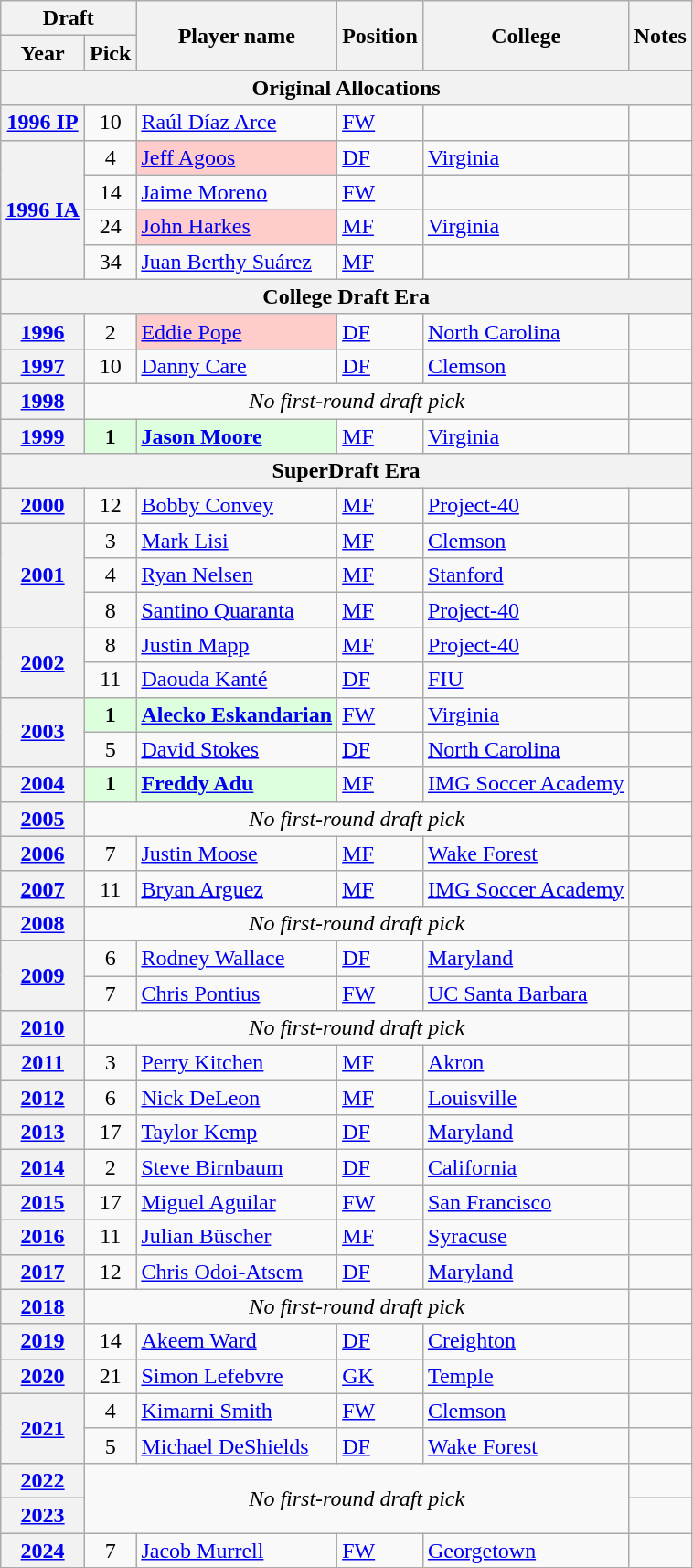<table class="wikitable">
<tr>
<th colspan="2">Draft</th>
<th rowspan="2">Player name</th>
<th rowspan="2">Position</th>
<th rowspan="2">College</th>
<th rowspan="2">Notes</th>
</tr>
<tr>
<th>Year</th>
<th>Pick</th>
</tr>
<tr>
<th colspan="6" align="center"><strong>Original Allocations</strong></th>
</tr>
<tr>
<th align="center"><a href='#'>1996 IP</a></th>
<td align="center">10</td>
<td><a href='#'>Raúl Díaz Arce</a></td>
<td><a href='#'>FW</a></td>
<td></td>
<td align="center"></td>
</tr>
<tr>
<th rowspan="4" align="center"><a href='#'>1996 IA</a></th>
<td align="center">4</td>
<td style="background-color: #FFCCCC;"><a href='#'>Jeff Agoos</a></td>
<td><a href='#'>DF</a></td>
<td><a href='#'>Virginia</a></td>
<td align="center"></td>
</tr>
<tr>
<td align="center">14</td>
<td><a href='#'>Jaime Moreno</a></td>
<td><a href='#'>FW</a></td>
<td></td>
<td align="center"></td>
</tr>
<tr>
<td align="center">24</td>
<td style="background-color: #FFCCCC;"><a href='#'>John Harkes</a></td>
<td><a href='#'>MF</a></td>
<td><a href='#'>Virginia</a></td>
<td align="center"></td>
</tr>
<tr>
<td align="center">34</td>
<td><a href='#'>Juan Berthy Suárez</a></td>
<td><a href='#'>MF</a></td>
<td></td>
<td align="center"></td>
</tr>
<tr>
<th colspan="6" align="center"><strong>College Draft Era</strong></th>
</tr>
<tr>
<th align="center"><a href='#'>1996</a></th>
<td align="center">2</td>
<td style="background-color: #FFCCCC;"><a href='#'>Eddie Pope</a></td>
<td><a href='#'>DF</a></td>
<td><a href='#'>North Carolina</a></td>
<td align="center"> </td>
</tr>
<tr>
<th align="center"><a href='#'>1997</a></th>
<td align="center">10</td>
<td><a href='#'>Danny Care</a></td>
<td><a href='#'>DF</a></td>
<td><a href='#'>Clemson</a></td>
<td align="center"></td>
</tr>
<tr>
<th align="center"><a href='#'>1998</a></th>
<td colspan="4" align="center" valign="middle"><em>No first-round draft pick</em></td>
<td align="center"></td>
</tr>
<tr>
<th align="center"><a href='#'>1999</a></th>
<td align="center" style="background-color: #DDFFDD;"><strong>1</strong></td>
<td style="background-color: #DDFFDD;"><strong><a href='#'>Jason Moore</a></strong></td>
<td><a href='#'>MF</a></td>
<td><a href='#'>Virginia</a></td>
<td align="center"></td>
</tr>
<tr>
<th colspan="6" align="center"><strong>SuperDraft Era</strong></th>
</tr>
<tr>
<th align="center"><a href='#'>2000</a></th>
<td align=center>12</td>
<td><a href='#'>Bobby Convey</a></td>
<td><a href='#'>MF</a></td>
<td><a href='#'>Project-40</a></td>
<td align="center"></td>
</tr>
<tr>
<th rowspan="3" align="center"><a href='#'>2001</a></th>
<td align=center>3</td>
<td><a href='#'>Mark Lisi</a></td>
<td><a href='#'>MF</a></td>
<td><a href='#'>Clemson</a></td>
<td align="center"></td>
</tr>
<tr>
<td align=center>4</td>
<td><a href='#'>Ryan Nelsen</a></td>
<td><a href='#'>MF</a></td>
<td><a href='#'>Stanford</a></td>
<td align="center"></td>
</tr>
<tr>
<td align=center>8</td>
<td><a href='#'>Santino Quaranta</a></td>
<td><a href='#'>MF</a></td>
<td><a href='#'>Project-40</a></td>
<td align="center"></td>
</tr>
<tr>
<th rowspan="2" align="center"><a href='#'>2002</a></th>
<td align=center>8</td>
<td><a href='#'>Justin Mapp</a></td>
<td><a href='#'>MF</a></td>
<td><a href='#'>Project-40</a></td>
<td align="center"></td>
</tr>
<tr>
<td align=center>11</td>
<td><a href='#'>Daouda Kanté</a></td>
<td><a href='#'>DF</a></td>
<td><a href='#'>FIU</a></td>
<td align="center"></td>
</tr>
<tr>
<th rowspan="2" align="center"><a href='#'>2003</a></th>
<td align="center" style="background-color: #DDFFDD;"><strong>1</strong></td>
<td style="background-color: #DDFFDD;"><strong><a href='#'>Alecko Eskandarian</a></strong></td>
<td><a href='#'>FW</a></td>
<td><a href='#'>Virginia</a></td>
<td align="center"></td>
</tr>
<tr>
<td align=center>5</td>
<td><a href='#'>David Stokes</a></td>
<td><a href='#'>DF</a></td>
<td><a href='#'>North Carolina</a></td>
<td align="center"></td>
</tr>
<tr>
<th><a href='#'>2004</a></th>
<td align="center" style="background-color: #DDFFDD;"><strong>1</strong></td>
<td style="background-color: #DDFFDD;"><strong><a href='#'>Freddy Adu</a></strong></td>
<td><a href='#'>MF</a></td>
<td><a href='#'>IMG Soccer Academy</a></td>
<td align="center"></td>
</tr>
<tr>
<th align="center"><a href='#'>2005</a></th>
<td colspan="4" align="center" valign="middle"><em>No first-round draft pick</em></td>
<td></td>
</tr>
<tr>
<th align="center"><a href='#'>2006</a></th>
<td align=center>7</td>
<td><a href='#'>Justin Moose</a></td>
<td><a href='#'>MF</a></td>
<td><a href='#'>Wake Forest</a></td>
<td align="center"></td>
</tr>
<tr>
<th align="center"><a href='#'>2007</a></th>
<td align=center>11</td>
<td><a href='#'>Bryan Arguez</a></td>
<td><a href='#'>MF</a></td>
<td><a href='#'>IMG Soccer Academy</a></td>
<td align="center"></td>
</tr>
<tr>
<th align="center"><a href='#'>2008</a></th>
<td colspan="4" align="center" valign="middle"><em>No first-round draft pick</em></td>
<td></td>
</tr>
<tr>
<th rowspan="2" align="center"><a href='#'>2009</a></th>
<td align=center>6</td>
<td><a href='#'>Rodney Wallace</a></td>
<td><a href='#'>DF</a></td>
<td><a href='#'>Maryland</a></td>
<td align="center"></td>
</tr>
<tr>
<td align=center>7</td>
<td><a href='#'>Chris Pontius</a></td>
<td><a href='#'>FW</a></td>
<td><a href='#'>UC Santa Barbara</a></td>
<td align="center"></td>
</tr>
<tr>
<th align="center"><a href='#'>2010</a></th>
<td colspan="4" align="center" valign="middle"><em>No first-round draft pick</em></td>
<td></td>
</tr>
<tr>
<th align="center"><a href='#'>2011</a></th>
<td align=center>3</td>
<td><a href='#'>Perry Kitchen</a></td>
<td><a href='#'>MF</a></td>
<td><a href='#'>Akron</a></td>
<td align="center"></td>
</tr>
<tr>
<th align="center"><a href='#'>2012</a></th>
<td align=center>6</td>
<td><a href='#'>Nick DeLeon</a></td>
<td><a href='#'>MF</a></td>
<td><a href='#'>Louisville</a></td>
<td align="center"></td>
</tr>
<tr>
<th align="center"><a href='#'>2013</a></th>
<td align=center>17</td>
<td><a href='#'>Taylor Kemp</a></td>
<td><a href='#'>DF</a></td>
<td><a href='#'>Maryland</a></td>
<td align="center"></td>
</tr>
<tr>
<th align="center"><a href='#'>2014</a></th>
<td align=center>2</td>
<td><a href='#'>Steve Birnbaum</a></td>
<td><a href='#'>DF</a></td>
<td><a href='#'>California</a></td>
<td align="center"></td>
</tr>
<tr>
<th align="center"><a href='#'>2015</a></th>
<td align="center">17</td>
<td><a href='#'>Miguel Aguilar</a></td>
<td><a href='#'>FW</a></td>
<td><a href='#'>San Francisco</a></td>
<td align="center"></td>
</tr>
<tr>
<th align="center"><a href='#'>2016</a></th>
<td align="center">11</td>
<td><a href='#'>Julian Büscher</a></td>
<td><a href='#'>MF</a></td>
<td><a href='#'>Syracuse</a></td>
<td align="center"></td>
</tr>
<tr>
<th align="center"><a href='#'>2017</a></th>
<td align="center">12</td>
<td><a href='#'>Chris Odoi-Atsem</a></td>
<td><a href='#'>DF</a></td>
<td><a href='#'>Maryland</a></td>
<td align="center"></td>
</tr>
<tr>
<th align="center"><a href='#'>2018</a></th>
<td colspan="4" align="center" valign="middle"><em>No first-round draft pick</em></td>
<td align="center"></td>
</tr>
<tr>
<th align="center"><a href='#'>2019</a></th>
<td align="center">14</td>
<td><a href='#'>Akeem Ward</a></td>
<td><a href='#'>DF</a></td>
<td><a href='#'>Creighton</a></td>
<td></td>
</tr>
<tr>
<th align="center"><a href='#'>2020</a></th>
<td align="center">21</td>
<td><a href='#'>Simon Lefebvre</a></td>
<td><a href='#'>GK</a></td>
<td><a href='#'>Temple</a></td>
<td></td>
</tr>
<tr>
<th rowspan="2" align="center"><a href='#'>2021</a></th>
<td align="center">4</td>
<td><a href='#'>Kimarni Smith</a></td>
<td><a href='#'>FW</a></td>
<td><a href='#'>Clemson</a></td>
<td></td>
</tr>
<tr>
<td align="center">5</td>
<td><a href='#'>Michael DeShields</a></td>
<td><a href='#'>DF</a></td>
<td><a href='#'>Wake Forest</a></td>
<td></td>
</tr>
<tr>
<th align="center"><a href='#'>2022</a></th>
<td rowspan="2" colspan="4" align="center" valign="middle"><em>No first-round draft pick</em></td>
<td align="center"></td>
</tr>
<tr>
<th align="center"><a href='#'>2023</a></th>
</tr>
<tr>
<th align="center"><a href='#'>2024</a></th>
<td align="center">7</td>
<td><a href='#'>Jacob Murrell</a></td>
<td><a href='#'>FW</a></td>
<td><a href='#'>Georgetown</a></td>
<td></td>
</tr>
</table>
